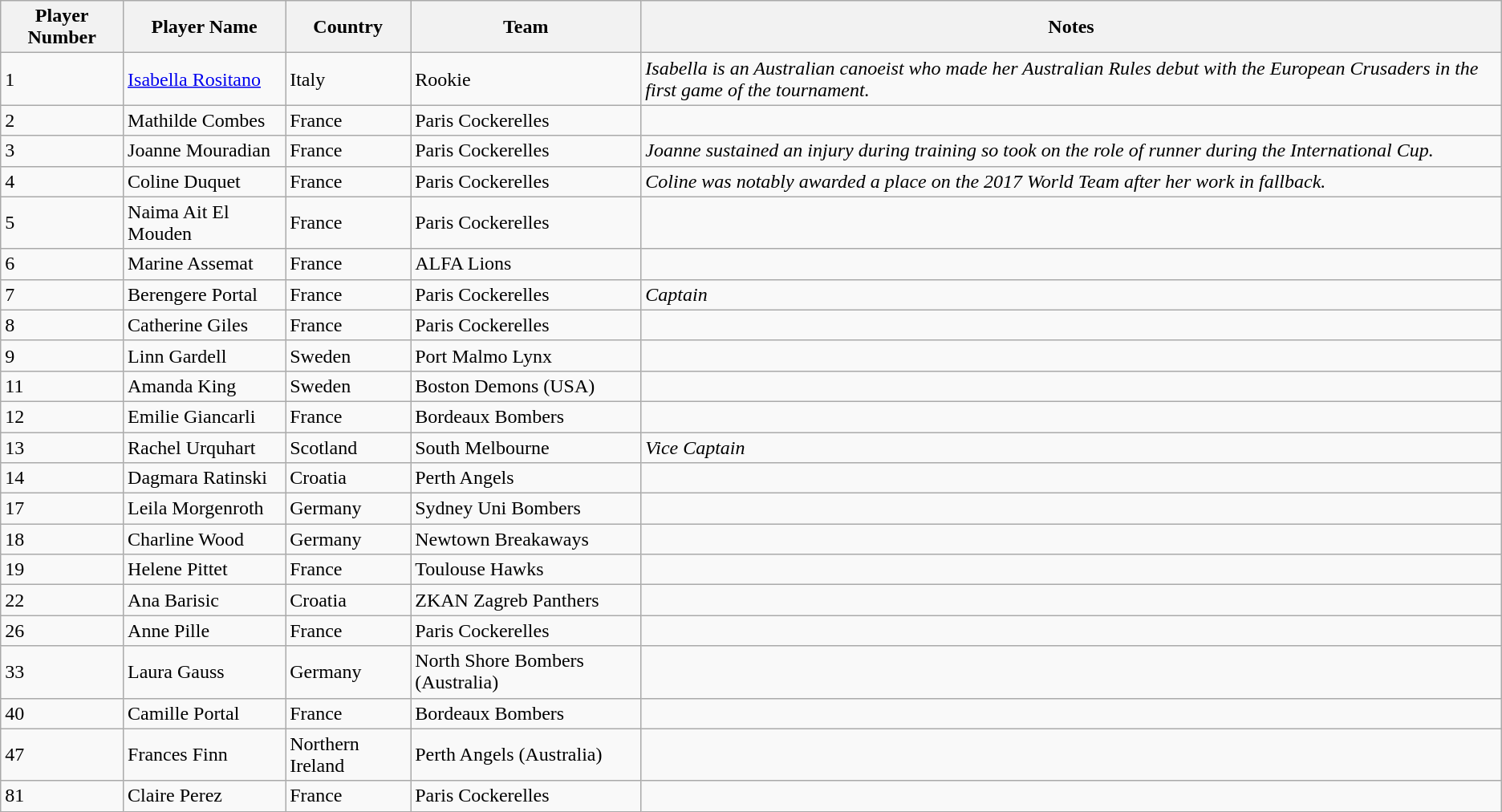<table class="wikitable">
<tr>
<th>Player Number</th>
<th>Player Name</th>
<th>Country</th>
<th>Team</th>
<th><strong>Notes</strong></th>
</tr>
<tr>
<td>1</td>
<td><a href='#'>Isabella Rositano</a></td>
<td>Italy</td>
<td>Rookie</td>
<td><em>Isabella is an Australian canoeist who made her Australian Rules debut with the European Crusaders in the first game of the tournament.</em></td>
</tr>
<tr>
<td>2</td>
<td>Mathilde Combes</td>
<td>France</td>
<td>Paris Cockerelles</td>
<td></td>
</tr>
<tr>
<td>3</td>
<td>Joanne Mouradian</td>
<td>France</td>
<td>Paris Cockerelles</td>
<td><em>Joanne sustained an injury during training so took on the role of runner during the International Cup.</em></td>
</tr>
<tr>
<td>4</td>
<td>Coline Duquet</td>
<td>France</td>
<td>Paris Cockerelles</td>
<td><em>Coline was notably awarded a place on the 2017 World Team after her work in fallback</em><em>.</em></td>
</tr>
<tr>
<td>5</td>
<td>Naima Ait El Mouden</td>
<td>France</td>
<td>Paris Cockerelles</td>
<td></td>
</tr>
<tr>
<td>6</td>
<td>Marine Assemat</td>
<td>France</td>
<td>ALFA Lions</td>
<td></td>
</tr>
<tr>
<td>7</td>
<td>Berengere Portal</td>
<td>France</td>
<td>Paris Cockerelles</td>
<td><em>Captain</em></td>
</tr>
<tr>
<td>8</td>
<td>Catherine Giles</td>
<td>France</td>
<td>Paris Cockerelles</td>
<td></td>
</tr>
<tr>
<td>9</td>
<td>Linn Gardell</td>
<td>Sweden</td>
<td>Port Malmo Lynx</td>
<td></td>
</tr>
<tr>
<td>11</td>
<td>Amanda King</td>
<td>Sweden</td>
<td>Boston Demons (USA)</td>
<td></td>
</tr>
<tr>
<td>12</td>
<td>Emilie Giancarli</td>
<td>France</td>
<td>Bordeaux Bombers</td>
<td></td>
</tr>
<tr>
<td>13</td>
<td>Rachel Urquhart</td>
<td>Scotland</td>
<td>South Melbourne</td>
<td><em>Vice Captain</em></td>
</tr>
<tr>
<td>14</td>
<td>Dagmara Ratinski</td>
<td>Croatia</td>
<td>Perth Angels</td>
<td></td>
</tr>
<tr>
<td>17</td>
<td>Leila Morgenroth</td>
<td>Germany</td>
<td>Sydney Uni Bombers</td>
<td></td>
</tr>
<tr>
<td>18</td>
<td>Charline Wood</td>
<td>Germany</td>
<td>Newtown Breakaways</td>
<td></td>
</tr>
<tr>
<td>19</td>
<td>Helene Pittet</td>
<td>France</td>
<td>Toulouse Hawks</td>
<td></td>
</tr>
<tr>
<td>22</td>
<td>Ana Barisic</td>
<td>Croatia</td>
<td>ZKAN Zagreb Panthers</td>
<td></td>
</tr>
<tr>
<td>26</td>
<td>Anne Pille</td>
<td>France</td>
<td>Paris Cockerelles</td>
<td></td>
</tr>
<tr>
<td>33</td>
<td>Laura Gauss</td>
<td>Germany</td>
<td>North Shore Bombers (Australia)</td>
<td></td>
</tr>
<tr>
<td>40</td>
<td>Camille Portal</td>
<td>France</td>
<td>Bordeaux Bombers</td>
<td></td>
</tr>
<tr>
<td>47</td>
<td>Frances Finn</td>
<td>Northern Ireland</td>
<td>Perth Angels (Australia)</td>
<td></td>
</tr>
<tr>
<td>81</td>
<td>Claire Perez</td>
<td>France</td>
<td>Paris Cockerelles</td>
<td></td>
</tr>
</table>
